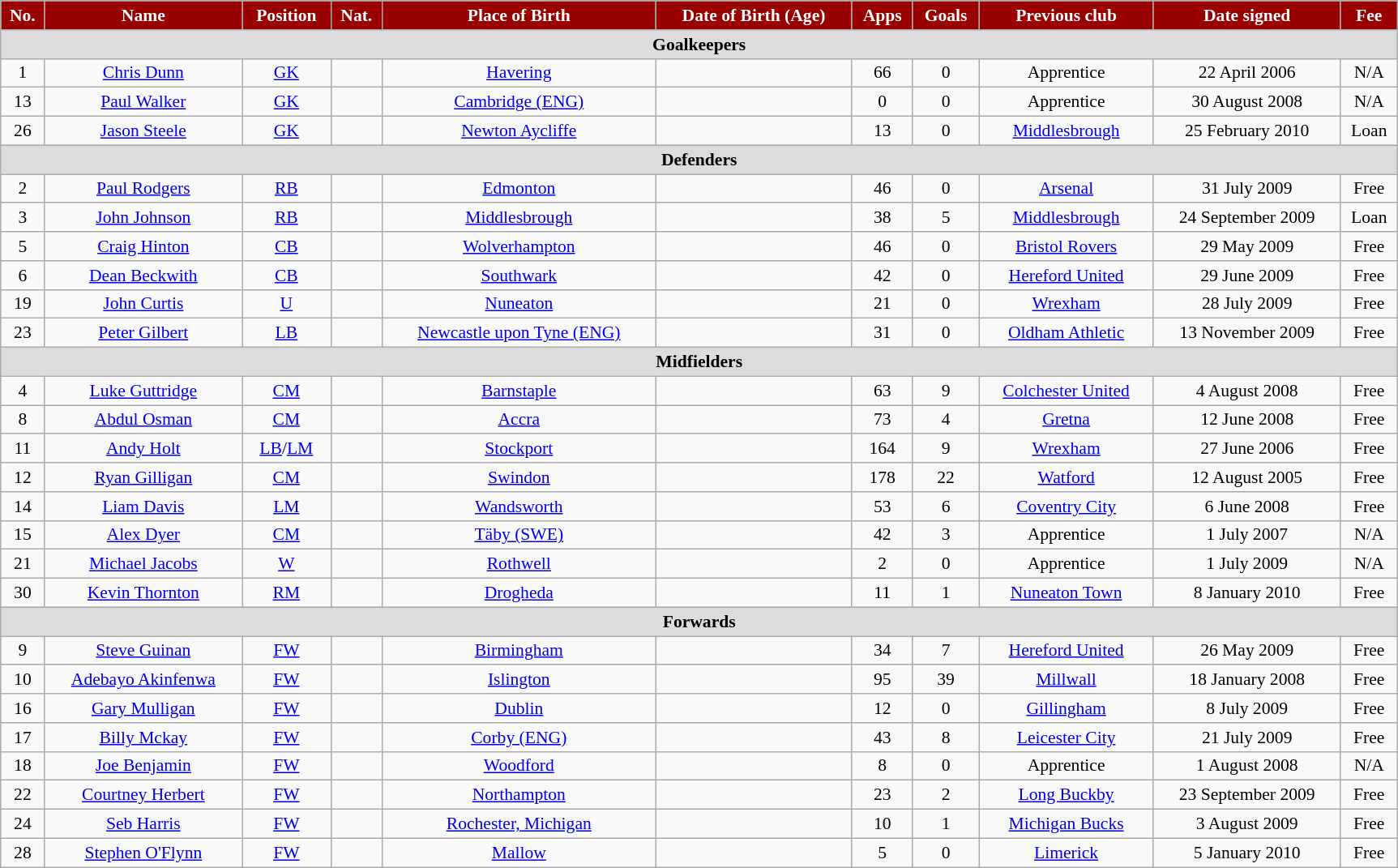<table class="wikitable" style="text-align:center; font-size:90%; width:91%;">
<tr>
<th style="background:#900; color:#FFF; text-align:center;">No.</th>
<th style="background:#900; color:#FFF; text-align:center;">Name</th>
<th style="background:#900; color:#FFF; text-align:center;">Position</th>
<th style="background:#900; color:#FFF; text-align:center;">Nat.</th>
<th style="background:#900; color:#FFF; text-align:center;">Place of Birth</th>
<th style="background:#900; color:#FFF; text-align:center;">Date of Birth (Age)</th>
<th style="background:#900; color:#FFF; text-align:center;">Apps</th>
<th style="background:#900; color:#FFF; text-align:center;">Goals</th>
<th style="background:#900; color:#FFF; text-align:center;">Previous club</th>
<th style="background:#900; color:#FFF; text-align:center;">Date signed</th>
<th style="background:#900; color:#FFF; text-align:center;">Fee</th>
</tr>
<tr>
<th colspan="12" style="background:#dcdcdc; text-align:center;">Goalkeepers</th>
</tr>
<tr>
<td>1</td>
<td><a href='#'>Chris Dunn</a></td>
<td><a href='#'>GK</a></td>
<td></td>
<td><a href='#'>Havering</a></td>
<td></td>
<td>66</td>
<td>0</td>
<td>Apprentice</td>
<td>22 April 2006</td>
<td>N/A</td>
</tr>
<tr>
<td>13</td>
<td><a href='#'>Paul Walker</a></td>
<td><a href='#'>GK</a></td>
<td></td>
<td><a href='#'>Cambridge (ENG)</a></td>
<td></td>
<td>0</td>
<td>0</td>
<td>Apprentice</td>
<td>30 August 2008</td>
<td>N/A</td>
</tr>
<tr>
<td>26</td>
<td><a href='#'>Jason Steele</a></td>
<td><a href='#'>GK</a></td>
<td></td>
<td><a href='#'>Newton Aycliffe</a></td>
<td></td>
<td>13</td>
<td>0</td>
<td><a href='#'>Middlesbrough</a></td>
<td>25 February 2010</td>
<td>Loan</td>
</tr>
<tr>
<th colspan="12" style="background:#dcdcdc; text-align:center;">Defenders</th>
</tr>
<tr>
<td>2</td>
<td><a href='#'>Paul Rodgers</a></td>
<td><a href='#'>RB</a></td>
<td></td>
<td><a href='#'>Edmonton</a></td>
<td></td>
<td>46</td>
<td>0</td>
<td><a href='#'>Arsenal</a></td>
<td>31 July 2009</td>
<td>Free</td>
</tr>
<tr>
<td>3</td>
<td><a href='#'>John Johnson</a></td>
<td><a href='#'>RB</a></td>
<td></td>
<td><a href='#'>Middlesbrough</a></td>
<td></td>
<td>38</td>
<td>5</td>
<td><a href='#'>Middlesbrough</a></td>
<td>24 September 2009</td>
<td>Loan</td>
</tr>
<tr>
<td>5</td>
<td><a href='#'>Craig Hinton</a></td>
<td><a href='#'>CB</a></td>
<td></td>
<td><a href='#'>Wolverhampton</a></td>
<td></td>
<td>46</td>
<td>0</td>
<td><a href='#'>Bristol Rovers</a></td>
<td>29 May 2009</td>
<td>Free</td>
</tr>
<tr>
<td>6</td>
<td><a href='#'>Dean Beckwith</a></td>
<td><a href='#'>CB</a></td>
<td></td>
<td><a href='#'>Southwark</a></td>
<td></td>
<td>42</td>
<td>0</td>
<td><a href='#'>Hereford United</a></td>
<td>29 June 2009</td>
<td>Free</td>
</tr>
<tr>
<td>19</td>
<td><a href='#'>John Curtis</a></td>
<td><a href='#'>U</a></td>
<td></td>
<td><a href='#'>Nuneaton</a></td>
<td></td>
<td>21</td>
<td>0</td>
<td><a href='#'>Wrexham</a></td>
<td>28 July 2009</td>
<td>Free</td>
</tr>
<tr>
<td>23</td>
<td><a href='#'>Peter Gilbert</a></td>
<td><a href='#'>LB</a></td>
<td></td>
<td><a href='#'>Newcastle upon Tyne (ENG)</a></td>
<td></td>
<td>31</td>
<td>0</td>
<td><a href='#'>Oldham Athletic</a></td>
<td>13 November 2009</td>
<td>Free</td>
</tr>
<tr>
<th colspan="12" style="background:#dcdcdc; text-align:center;">Midfielders</th>
</tr>
<tr>
<td>4</td>
<td><a href='#'>Luke Guttridge</a></td>
<td><a href='#'>CM</a></td>
<td></td>
<td><a href='#'>Barnstaple</a></td>
<td></td>
<td>63</td>
<td>9</td>
<td><a href='#'>Colchester United</a></td>
<td>4 August 2008</td>
<td>Free</td>
</tr>
<tr>
<td>8</td>
<td><a href='#'>Abdul Osman</a></td>
<td><a href='#'>CM</a></td>
<td></td>
<td><a href='#'>Accra</a></td>
<td></td>
<td>73</td>
<td>4</td>
<td><a href='#'>Gretna</a></td>
<td>12 June 2008</td>
<td>Free</td>
</tr>
<tr>
<td>11</td>
<td><a href='#'>Andy Holt</a></td>
<td><a href='#'>LB</a>/<a href='#'>LM</a></td>
<td></td>
<td><a href='#'>Stockport</a></td>
<td></td>
<td>164</td>
<td>9</td>
<td><a href='#'>Wrexham</a></td>
<td>27 June 2006</td>
<td>Free</td>
</tr>
<tr>
<td>12</td>
<td><a href='#'>Ryan Gilligan</a></td>
<td><a href='#'>CM</a></td>
<td></td>
<td><a href='#'>Swindon</a></td>
<td></td>
<td>178</td>
<td>22</td>
<td><a href='#'>Watford</a></td>
<td>12 August 2005</td>
<td>Free</td>
</tr>
<tr>
<td>14</td>
<td><a href='#'>Liam Davis</a></td>
<td><a href='#'>LM</a></td>
<td></td>
<td><a href='#'>Wandsworth</a></td>
<td></td>
<td>53</td>
<td>6</td>
<td><a href='#'>Coventry City</a></td>
<td>6 June 2008</td>
<td>Free</td>
</tr>
<tr>
<td>15</td>
<td><a href='#'>Alex Dyer</a></td>
<td><a href='#'>CM</a></td>
<td></td>
<td><a href='#'>Täby (SWE)</a></td>
<td></td>
<td>42</td>
<td>3</td>
<td>Apprentice</td>
<td>1 July 2007</td>
<td>N/A</td>
</tr>
<tr>
<td>21</td>
<td><a href='#'>Michael Jacobs</a></td>
<td><a href='#'>W</a></td>
<td></td>
<td><a href='#'>Rothwell</a></td>
<td></td>
<td>2</td>
<td>0</td>
<td>Apprentice</td>
<td>1 July 2009</td>
<td>N/A</td>
</tr>
<tr>
<td>30</td>
<td><a href='#'>Kevin Thornton</a></td>
<td><a href='#'>RM</a></td>
<td></td>
<td><a href='#'>Drogheda</a></td>
<td></td>
<td>11</td>
<td>1</td>
<td><a href='#'>Nuneaton Town</a></td>
<td>8 January 2010</td>
<td>Free</td>
</tr>
<tr>
<th colspan="12" style="background:#dcdcdc; text-align:center;">Forwards</th>
</tr>
<tr>
<td>9</td>
<td><a href='#'>Steve Guinan</a></td>
<td><a href='#'>FW</a></td>
<td></td>
<td><a href='#'>Birmingham</a></td>
<td></td>
<td>34</td>
<td>7</td>
<td><a href='#'>Hereford United</a></td>
<td>26 May 2009</td>
<td>Free</td>
</tr>
<tr>
<td>10</td>
<td><a href='#'>Adebayo Akinfenwa</a></td>
<td><a href='#'>FW</a></td>
<td></td>
<td><a href='#'>Islington</a></td>
<td></td>
<td>95</td>
<td>39</td>
<td><a href='#'>Millwall</a></td>
<td>18 January 2008</td>
<td>Free</td>
</tr>
<tr>
<td>16</td>
<td><a href='#'>Gary Mulligan</a></td>
<td><a href='#'>FW</a></td>
<td></td>
<td><a href='#'>Dublin</a></td>
<td></td>
<td>12</td>
<td>0</td>
<td><a href='#'>Gillingham</a></td>
<td>8 July 2009</td>
<td>Free</td>
</tr>
<tr>
<td>17</td>
<td><a href='#'>Billy Mckay</a></td>
<td><a href='#'>FW</a></td>
<td></td>
<td><a href='#'>Corby (ENG)</a></td>
<td></td>
<td>43</td>
<td>8</td>
<td><a href='#'>Leicester City</a></td>
<td>21 July 2009</td>
<td>Free</td>
</tr>
<tr>
<td>18</td>
<td><a href='#'>Joe Benjamin</a></td>
<td><a href='#'>FW</a></td>
<td></td>
<td><a href='#'>Woodford</a></td>
<td></td>
<td>8</td>
<td>0</td>
<td>Apprentice</td>
<td>1 August 2008</td>
<td>N/A</td>
</tr>
<tr>
<td>22</td>
<td><a href='#'>Courtney Herbert</a></td>
<td><a href='#'>FW</a></td>
<td></td>
<td><a href='#'>Northampton</a></td>
<td></td>
<td>23</td>
<td>2</td>
<td><a href='#'>Long Buckby</a></td>
<td>23 September 2009</td>
<td>Free</td>
</tr>
<tr>
<td>24</td>
<td><a href='#'>Seb Harris</a></td>
<td><a href='#'>FW</a></td>
<td></td>
<td><a href='#'>Rochester, Michigan</a></td>
<td></td>
<td>10</td>
<td>1</td>
<td><a href='#'>Michigan Bucks</a></td>
<td>3 August 2009</td>
<td>Free</td>
</tr>
<tr>
<td>28</td>
<td><a href='#'>Stephen O'Flynn</a></td>
<td><a href='#'>FW</a></td>
<td></td>
<td><a href='#'>Mallow</a></td>
<td></td>
<td>5</td>
<td>0</td>
<td><a href='#'>Limerick</a></td>
<td>5 January 2010</td>
<td>Free</td>
</tr>
</table>
